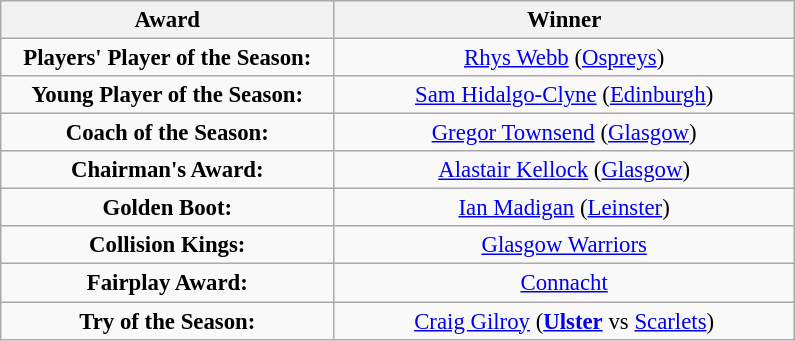<table class="wikitable" style="font-size:95%; text-align:center;">
<tr>
<th style="width:215px;">Award</th>
<th style="width:300px;">Winner</th>
</tr>
<tr>
<td><strong>Players' Player of the Season:</strong></td>
<td> <a href='#'>Rhys Webb</a> (<a href='#'>Ospreys</a>)</td>
</tr>
<tr>
<td><strong>Young Player of the Season:</strong></td>
<td> <a href='#'>Sam Hidalgo-Clyne</a> (<a href='#'>Edinburgh</a>)</td>
</tr>
<tr>
<td><strong>Coach of the Season:</strong></td>
<td> <a href='#'>Gregor Townsend</a> (<a href='#'>Glasgow</a>)</td>
</tr>
<tr>
<td><strong>Chairman's Award:</strong></td>
<td> <a href='#'>Alastair Kellock</a> (<a href='#'>Glasgow</a>)</td>
</tr>
<tr>
<td><strong>Golden Boot:</strong></td>
<td> <a href='#'>Ian Madigan</a> (<a href='#'>Leinster</a>)</td>
</tr>
<tr>
<td><strong>Collision Kings:</strong></td>
<td> <a href='#'>Glasgow Warriors</a></td>
</tr>
<tr>
<td><strong>Fairplay Award:</strong></td>
<td> <a href='#'>Connacht</a></td>
</tr>
<tr>
<td><strong>Try of the Season:</strong></td>
<td> <a href='#'>Craig Gilroy</a> (<strong><a href='#'>Ulster</a></strong> vs <a href='#'>Scarlets</a>)</td>
</tr>
</table>
